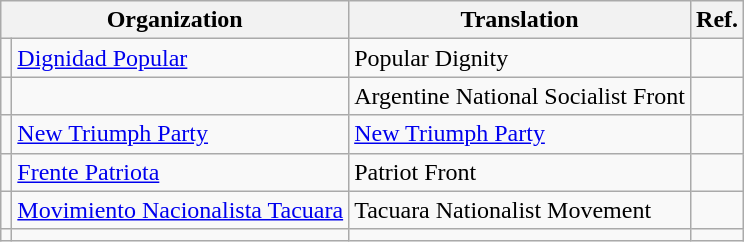<table class="wikitable">
<tr>
<th colspan="2">Organization</th>
<th>Translation</th>
<th>Ref.</th>
</tr>
<tr>
<td></td>
<td><a href='#'>Dignidad Popular</a></td>
<td>Popular Dignity</td>
<td></td>
</tr>
<tr>
<td></td>
<td></td>
<td>Argentine National Socialist Front</td>
<td></td>
</tr>
<tr>
<td></td>
<td><a href='#'>New Triumph Party</a></td>
<td><a href='#'>New Triumph Party</a></td>
<td></td>
</tr>
<tr>
<td></td>
<td><a href='#'>Frente Patriota</a></td>
<td>Patriot Front</td>
<td></td>
</tr>
<tr>
<td></td>
<td><a href='#'>Movimiento Nacionalista Tacuara</a></td>
<td>Tacuara Nationalist Movement</td>
<td></td>
</tr>
<tr>
<td></td>
<td></td>
<td></td>
<td></td>
</tr>
</table>
